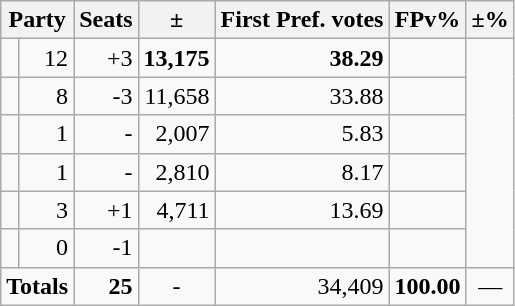<table class=wikitable>
<tr>
<th colspan=2 align=center>Party</th>
<th valign=top>Seats</th>
<th valign=top>±</th>
<th valign=top>First Pref. votes</th>
<th valign=top>FPv%</th>
<th valign=top>±%</th>
</tr>
<tr>
<td></td>
<td align=right>12</td>
<td align=right>+3</td>
<td align=right><strong>13,175</strong></td>
<td align=right><strong>38.29</strong></td>
<td align=right></td>
</tr>
<tr>
<td></td>
<td align=right>8</td>
<td align=right>-3</td>
<td align=right>11,658</td>
<td align=right>33.88</td>
<td align=right></td>
</tr>
<tr>
<td></td>
<td align=right>1</td>
<td align=right>-</td>
<td align=right>2,007</td>
<td align=right>5.83</td>
<td align=right></td>
</tr>
<tr>
<td></td>
<td align=right>1</td>
<td align=right>-</td>
<td align=right>2,810</td>
<td align=right>8.17</td>
<td align=right></td>
</tr>
<tr>
<td></td>
<td align=right>3</td>
<td align=right>+1</td>
<td align=right>4,711</td>
<td align=right>13.69</td>
<td align=right></td>
</tr>
<tr>
<td></td>
<td align=right>0</td>
<td align=right>-1</td>
<td align=right></td>
<td align=right></td>
<td align=right></td>
</tr>
<tr>
<td colspan=2 align=center><strong>Totals</strong></td>
<td align=right><strong>25</strong></td>
<td align=center>-</td>
<td align=right>34,409</td>
<td align=center><strong>100.00</strong></td>
<td align=center>—</td>
</tr>
</table>
